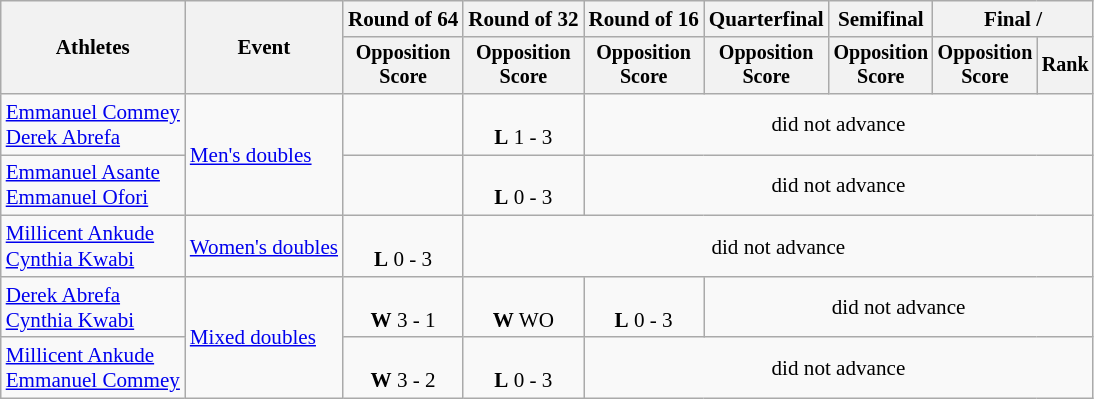<table class=wikitable style=font-size:88%;text-align:center>
<tr>
<th rowspan=2>Athletes</th>
<th rowspan=2>Event</th>
<th>Round of 64</th>
<th>Round of 32</th>
<th>Round of 16</th>
<th>Quarterfinal</th>
<th>Semifinal</th>
<th colspan=2>Final / </th>
</tr>
<tr style=font-size:95%>
<th>Opposition<br>Score</th>
<th>Opposition<br>Score</th>
<th>Opposition<br>Score</th>
<th>Opposition<br>Score</th>
<th>Opposition<br>Score</th>
<th>Opposition<br>Score</th>
<th>Rank</th>
</tr>
<tr>
<td align=left><a href='#'>Emmanuel Commey</a><br><a href='#'>Derek Abrefa</a></td>
<td align=left rowspan=2><a href='#'>Men's doubles</a></td>
<td></td>
<td><br><strong>L</strong> 1 - 3</td>
<td colspan=5>did not advance</td>
</tr>
<tr>
<td align=left><a href='#'>Emmanuel Asante</a><br><a href='#'>Emmanuel Ofori</a></td>
<td></td>
<td><br><strong>L</strong> 0 - 3</td>
<td colspan=5>did not advance</td>
</tr>
<tr>
<td align=left><a href='#'>Millicent Ankude</a><br><a href='#'>Cynthia Kwabi</a></td>
<td align=left><a href='#'>Women's doubles</a></td>
<td><br><strong>L</strong> 0 - 3</td>
<td colspan=6>did not advance</td>
</tr>
<tr>
<td align=left><a href='#'>Derek Abrefa</a><br><a href='#'>Cynthia Kwabi</a></td>
<td align=left rowspan=2><a href='#'>Mixed doubles</a></td>
<td><br><strong>W</strong> 3 - 1</td>
<td><br><strong>W</strong> WO</td>
<td><br><strong>L</strong> 0 - 3</td>
<td colspan=4>did not advance</td>
</tr>
<tr>
<td align=left><a href='#'>Millicent Ankude</a><br><a href='#'>Emmanuel Commey</a></td>
<td><br><strong>W</strong> 3 - 2</td>
<td><br><strong>L</strong> 0 - 3</td>
<td colspan=5>did not advance</td>
</tr>
</table>
